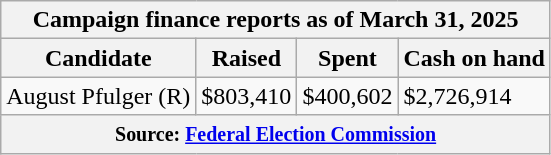<table class="wikitable sortable">
<tr>
<th colspan=4>Campaign finance reports as of March 31, 2025</th>
</tr>
<tr style="text-align:center;">
<th>Candidate</th>
<th>Raised</th>
<th>Spent</th>
<th>Cash on hand</th>
</tr>
<tr>
<td>August Pfulger (R)</td>
<td>$803,410</td>
<td>$400,602</td>
<td>$2,726,914</td>
</tr>
<tr>
<th colspan="4"><small>Source: <a href='#'>Federal Election Commission</a></small></th>
</tr>
</table>
